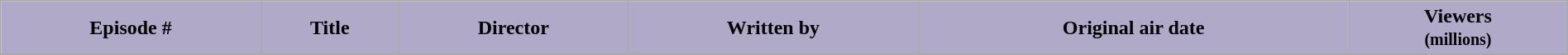<table class="wikitable plainrowheaders" width="100%" style="background:#FFFFFF;">
<tr>
<th style="background:#b0aac8; color:#000;">Episode #</th>
<th style="background:#b0aac8; color:#000;">Title</th>
<th style="background:#b0aac8; color:#000;">Director</th>
<th style="background:#b0aac8; color:#000;">Written by</th>
<th style="background:#b0aac8; color:#000;">Original air date</th>
<th style="background:#b0aac8; color:#000;">Viewers<br><small>(millions)</small></th>
</tr>
<tr>
</tr>
</table>
